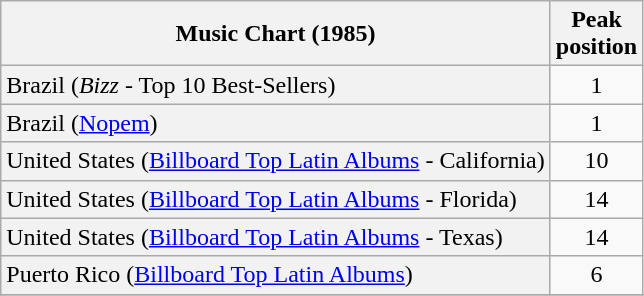<table class="wikitable sortable">
<tr>
<th>Music Chart (1985)</th>
<th>Peak<br>position</th>
</tr>
<tr>
<td scope="row" style="background-color: #f2f2f2;">Brazil (<em>Bizz</em> - Top 10 Best-Sellers)</td>
<td align="center">1</td>
</tr>
<tr>
<td scope="row" style="background-color: #f2f2f2;">Brazil (<a href='#'>Nopem</a>)</td>
<td align="center">1</td>
</tr>
<tr>
<td scope="row" style="background-color: #f2f2f2;">United States (<a href='#'>Billboard Top Latin Albums</a> - California)</td>
<td align="center">10</td>
</tr>
<tr>
<td scope="row" style="background-color: #f2f2f2;">United States (<a href='#'>Billboard Top Latin Albums</a> - Florida)</td>
<td align="center">14</td>
</tr>
<tr>
<td scope="row" style="background-color: #f2f2f2;">United States (<a href='#'>Billboard Top Latin Albums</a> - Texas)</td>
<td align="center">14</td>
</tr>
<tr>
<td scope="row" style="background-color: #f2f2f2;">Puerto Rico (<a href='#'>Billboard Top Latin Albums</a>)</td>
<td align="center">6</td>
</tr>
<tr>
</tr>
</table>
